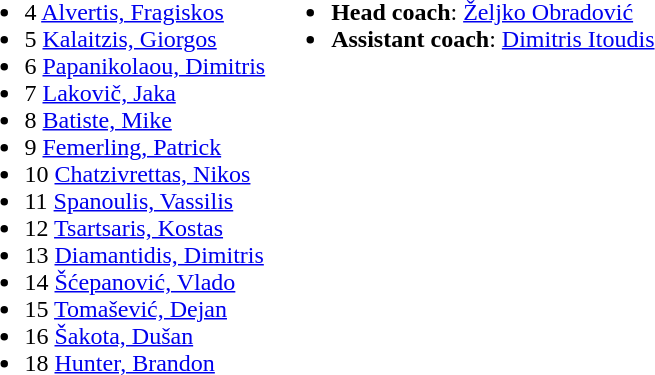<table>
<tr valign="top">
<td><br><ul><li>4  <a href='#'>Alvertis, Fragiskos</a></li><li>5  <a href='#'>Kalaitzis, Giorgos</a></li><li>6  <a href='#'>Papanikolaou, Dimitris</a></li><li>7  <a href='#'>Lakovič, Jaka</a></li><li>8  <a href='#'>Batiste, Mike</a></li><li>9  <a href='#'>Femerling, Patrick</a></li><li>10  <a href='#'>Chatzivrettas, Nikos</a></li><li>11  <a href='#'>Spanoulis, Vassilis</a></li><li>12  <a href='#'>Tsartsaris, Kostas</a></li><li>13  <a href='#'>Diamantidis, Dimitris</a></li><li>14  <a href='#'>Šćepanović, Vlado</a></li><li>15  <a href='#'>Tomašević, Dejan</a></li><li>16  <a href='#'>Šakota, Dušan</a></li><li>18  <a href='#'>Hunter, Brandon</a></li></ul></td>
<td><br><ul><li><strong>Head coach</strong>:  <a href='#'>Željko Obradović</a></li><li><strong>Assistant coach</strong>:  <a href='#'>Dimitris Itoudis</a></li></ul></td>
</tr>
</table>
